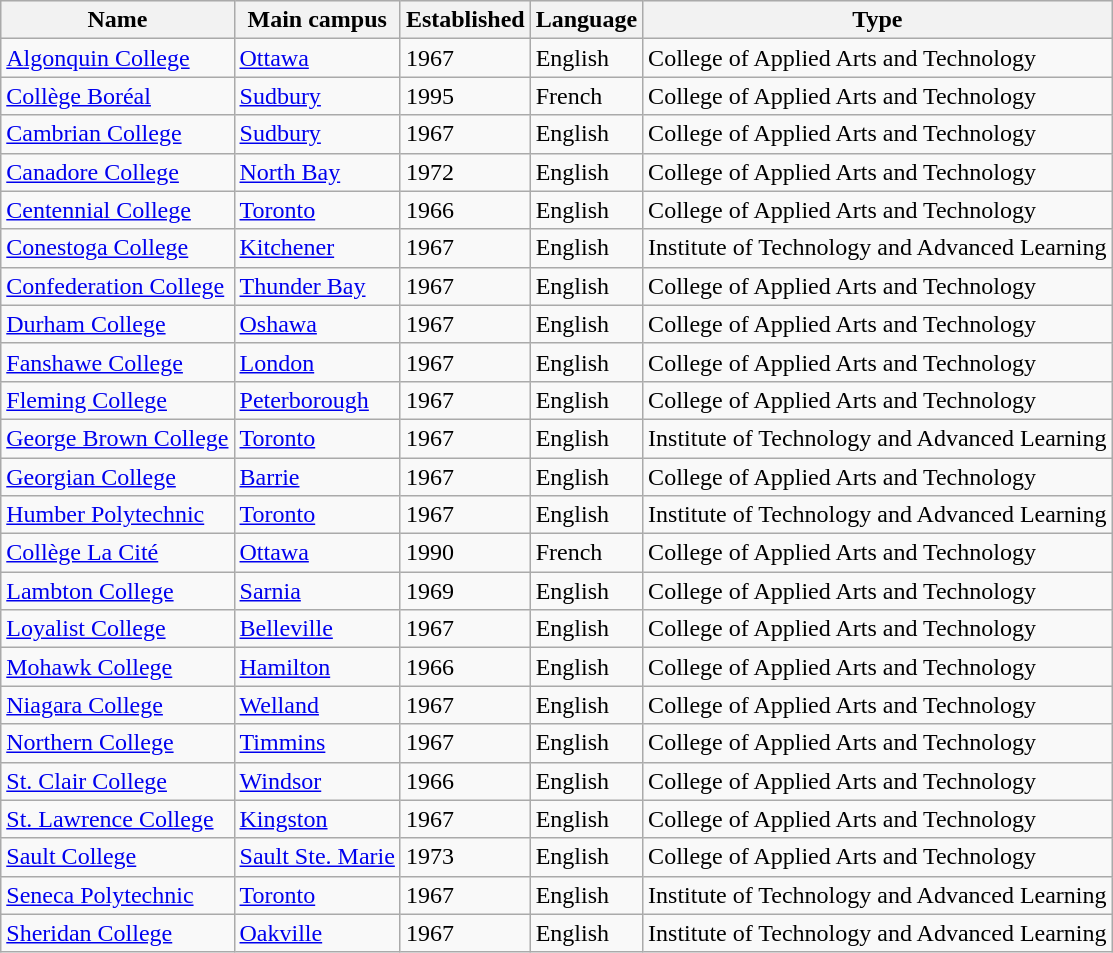<table class="wikitable sortable">
<tr style="background:#efefef;">
<th>Name</th>
<th>Main campus</th>
<th>Established</th>
<th>Language</th>
<th>Type</th>
</tr>
<tr>
<td><a href='#'>Algonquin College</a></td>
<td><a href='#'>Ottawa</a></td>
<td>1967</td>
<td>English</td>
<td>College of Applied Arts and Technology</td>
</tr>
<tr>
<td><a href='#'>Collège Boréal</a></td>
<td><a href='#'>Sudbury</a></td>
<td>1995</td>
<td>French</td>
<td>College of Applied Arts and Technology</td>
</tr>
<tr>
<td><a href='#'>Cambrian College</a></td>
<td><a href='#'>Sudbury</a></td>
<td>1967</td>
<td>English</td>
<td>College of Applied Arts and Technology</td>
</tr>
<tr>
<td><a href='#'>Canadore College</a></td>
<td><a href='#'>North Bay</a></td>
<td>1972</td>
<td>English</td>
<td>College of Applied Arts and Technology</td>
</tr>
<tr>
<td><a href='#'>Centennial College</a></td>
<td><a href='#'>Toronto</a></td>
<td>1966</td>
<td>English</td>
<td>College of Applied Arts and Technology</td>
</tr>
<tr>
<td><a href='#'>Conestoga College</a></td>
<td><a href='#'>Kitchener</a></td>
<td>1967</td>
<td>English</td>
<td>Institute of Technology and Advanced Learning</td>
</tr>
<tr>
<td><a href='#'>Confederation College</a></td>
<td><a href='#'>Thunder Bay</a></td>
<td>1967</td>
<td>English</td>
<td>College of Applied Arts and Technology</td>
</tr>
<tr>
<td><a href='#'>Durham College</a></td>
<td><a href='#'>Oshawa</a></td>
<td>1967</td>
<td>English</td>
<td>College of Applied Arts and Technology</td>
</tr>
<tr>
<td><a href='#'>Fanshawe College</a></td>
<td><a href='#'>London</a></td>
<td>1967</td>
<td>English</td>
<td>College of Applied Arts and Technology</td>
</tr>
<tr>
<td><a href='#'>Fleming College</a></td>
<td><a href='#'>Peterborough</a></td>
<td>1967</td>
<td>English</td>
<td>College of Applied Arts and Technology</td>
</tr>
<tr>
<td><a href='#'>George Brown College</a></td>
<td><a href='#'>Toronto</a></td>
<td>1967</td>
<td>English</td>
<td>Institute of Technology and Advanced Learning</td>
</tr>
<tr>
<td><a href='#'>Georgian College</a></td>
<td><a href='#'>Barrie</a></td>
<td>1967</td>
<td>English</td>
<td>College of Applied Arts and Technology</td>
</tr>
<tr>
<td><a href='#'>Humber Polytechnic</a></td>
<td><a href='#'>Toronto</a></td>
<td>1967</td>
<td>English</td>
<td>Institute of Technology and Advanced Learning</td>
</tr>
<tr>
<td><a href='#'>Collège La Cité</a></td>
<td><a href='#'>Ottawa</a></td>
<td>1990</td>
<td>French</td>
<td>College of Applied Arts and Technology</td>
</tr>
<tr>
<td><a href='#'>Lambton College</a></td>
<td><a href='#'>Sarnia</a></td>
<td>1969</td>
<td>English</td>
<td>College of Applied Arts and Technology</td>
</tr>
<tr>
<td><a href='#'>Loyalist College</a></td>
<td><a href='#'>Belleville</a></td>
<td>1967</td>
<td>English</td>
<td>College of Applied Arts and Technology</td>
</tr>
<tr>
<td><a href='#'>Mohawk College</a></td>
<td><a href='#'>Hamilton</a></td>
<td>1966</td>
<td>English</td>
<td>College of Applied Arts and Technology</td>
</tr>
<tr>
<td><a href='#'>Niagara College</a></td>
<td><a href='#'>Welland</a></td>
<td>1967</td>
<td>English</td>
<td>College of Applied Arts and Technology</td>
</tr>
<tr>
<td><a href='#'>Northern College</a></td>
<td><a href='#'>Timmins</a></td>
<td>1967</td>
<td>English</td>
<td>College of Applied Arts and Technology</td>
</tr>
<tr>
<td><a href='#'>St. Clair College</a></td>
<td><a href='#'>Windsor</a></td>
<td>1966</td>
<td>English</td>
<td>College of Applied Arts and Technology</td>
</tr>
<tr>
<td><a href='#'>St. Lawrence College</a></td>
<td><a href='#'>Kingston</a></td>
<td>1967</td>
<td>English</td>
<td>College of Applied Arts and Technology</td>
</tr>
<tr>
<td><a href='#'>Sault College</a></td>
<td><a href='#'>Sault Ste. Marie</a></td>
<td>1973</td>
<td>English</td>
<td>College of Applied Arts and Technology</td>
</tr>
<tr>
<td><a href='#'>Seneca Polytechnic</a></td>
<td><a href='#'>Toronto</a></td>
<td>1967</td>
<td>English</td>
<td>Institute of Technology and Advanced Learning</td>
</tr>
<tr>
<td><a href='#'>Sheridan College</a></td>
<td><a href='#'>Oakville</a></td>
<td>1967</td>
<td>English</td>
<td>Institute of Technology and Advanced Learning</td>
</tr>
</table>
